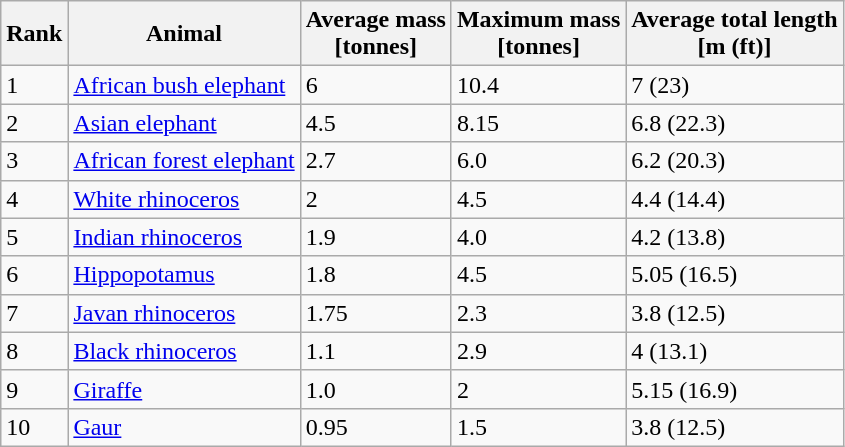<table class="wikitable sortable">
<tr>
<th>Rank</th>
<th>Animal</th>
<th>Average mass<br>[tonnes]</th>
<th>Maximum mass<br>[tonnes]</th>
<th>Average total length<br>[m (ft)]</th>
</tr>
<tr>
<td>1</td>
<td><a href='#'>African bush elephant</a></td>
<td>6</td>
<td>10.4</td>
<td>7 (23)</td>
</tr>
<tr>
<td>2</td>
<td><a href='#'>Asian elephant</a></td>
<td>4.5</td>
<td>8.15</td>
<td>6.8 (22.3)</td>
</tr>
<tr>
<td>3</td>
<td><a href='#'>African forest elephant</a></td>
<td>2.7</td>
<td>6.0</td>
<td>6.2 (20.3)</td>
</tr>
<tr>
<td>4</td>
<td><a href='#'>White rhinoceros</a></td>
<td>2</td>
<td>4.5</td>
<td>4.4 (14.4)</td>
</tr>
<tr>
<td>5</td>
<td><a href='#'>Indian rhinoceros</a></td>
<td>1.9</td>
<td>4.0</td>
<td>4.2 (13.8)</td>
</tr>
<tr>
<td>6</td>
<td><a href='#'>Hippopotamus</a></td>
<td>1.8</td>
<td>4.5</td>
<td>5.05 (16.5)</td>
</tr>
<tr>
<td>7</td>
<td><a href='#'>Javan rhinoceros</a></td>
<td>1.75</td>
<td>2.3</td>
<td>3.8 (12.5)</td>
</tr>
<tr>
<td>8</td>
<td><a href='#'>Black rhinoceros</a></td>
<td>1.1</td>
<td>2.9</td>
<td>4 (13.1)</td>
</tr>
<tr>
<td>9</td>
<td><a href='#'>Giraffe</a></td>
<td>1.0</td>
<td>2</td>
<td>5.15 (16.9)</td>
</tr>
<tr>
<td>10</td>
<td><a href='#'>Gaur</a></td>
<td>0.95</td>
<td>1.5</td>
<td>3.8 (12.5)</td>
</tr>
</table>
